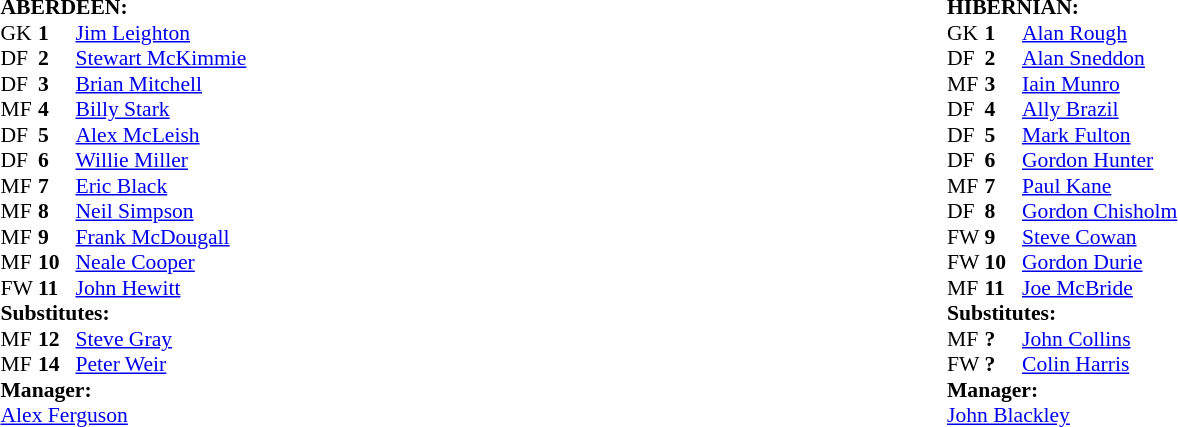<table width="100%">
<tr>
<td valign="top" width="50%"><br><table style="font-size: 90%" cellspacing="0" cellpadding="0">
<tr>
<td colspan="4"><strong>ABERDEEN:</strong></td>
</tr>
<tr>
<th width="25"></th>
<th width="25"></th>
</tr>
<tr>
<td>GK</td>
<td><strong>1</strong></td>
<td><a href='#'>Jim Leighton</a></td>
</tr>
<tr>
<td>DF</td>
<td><strong>2</strong></td>
<td><a href='#'>Stewart McKimmie</a></td>
</tr>
<tr>
<td>DF</td>
<td><strong>3</strong></td>
<td><a href='#'>Brian Mitchell</a></td>
</tr>
<tr>
<td>MF</td>
<td><strong>4</strong></td>
<td><a href='#'>Billy Stark</a></td>
</tr>
<tr>
<td>DF</td>
<td><strong>5</strong></td>
<td><a href='#'>Alex McLeish</a></td>
</tr>
<tr>
<td>DF</td>
<td><strong>6</strong></td>
<td><a href='#'>Willie Miller</a></td>
</tr>
<tr>
<td>MF</td>
<td><strong>7</strong></td>
<td><a href='#'>Eric Black</a></td>
</tr>
<tr>
<td>MF</td>
<td><strong>8</strong></td>
<td><a href='#'>Neil Simpson</a></td>
</tr>
<tr>
<td>MF</td>
<td><strong>9</strong></td>
<td><a href='#'>Frank McDougall</a></td>
</tr>
<tr>
<td>MF</td>
<td><strong>10</strong></td>
<td><a href='#'>Neale Cooper</a></td>
</tr>
<tr>
<td>FW</td>
<td><strong>11</strong></td>
<td><a href='#'>John Hewitt</a></td>
</tr>
<tr>
<td colspan=4><strong>Substitutes:</strong></td>
</tr>
<tr>
<td>MF</td>
<td><strong>12</strong></td>
<td><a href='#'>Steve Gray</a></td>
</tr>
<tr>
<td>MF</td>
<td><strong>14</strong></td>
<td><a href='#'>Peter Weir</a></td>
</tr>
<tr>
<td colspan=4><strong>Manager:</strong></td>
</tr>
<tr>
<td colspan="4"><a href='#'>Alex Ferguson</a></td>
</tr>
</table>
</td>
<td valign="top" width="50%"><br><table style="font-size: 90%" cellspacing="0" cellpadding="0">
<tr>
<td colspan="4"><strong>HIBERNIAN:</strong></td>
</tr>
<tr>
<th width="25"></th>
<th width="25"></th>
</tr>
<tr>
<td>GK</td>
<td><strong>1</strong></td>
<td><a href='#'>Alan Rough</a></td>
</tr>
<tr>
<td>DF</td>
<td><strong>2</strong></td>
<td><a href='#'>Alan Sneddon</a></td>
</tr>
<tr>
<td>MF</td>
<td><strong>3</strong></td>
<td><a href='#'>Iain Munro</a></td>
</tr>
<tr>
<td>DF</td>
<td><strong>4</strong></td>
<td><a href='#'>Ally Brazil</a></td>
<td></td>
</tr>
<tr>
<td>DF</td>
<td><strong>5</strong></td>
<td><a href='#'>Mark Fulton</a></td>
</tr>
<tr>
<td>DF</td>
<td><strong>6</strong></td>
<td><a href='#'>Gordon Hunter</a></td>
</tr>
<tr>
<td>MF</td>
<td><strong>7</strong></td>
<td><a href='#'>Paul Kane</a></td>
</tr>
<tr>
<td>DF</td>
<td><strong>8</strong></td>
<td><a href='#'>Gordon Chisholm</a></td>
</tr>
<tr>
<td>FW</td>
<td><strong>9</strong></td>
<td><a href='#'>Steve Cowan</a></td>
</tr>
<tr>
<td>FW</td>
<td><strong>10</strong></td>
<td><a href='#'>Gordon Durie</a></td>
</tr>
<tr>
<td>MF</td>
<td><strong>11</strong></td>
<td><a href='#'>Joe McBride</a></td>
<td></td>
</tr>
<tr>
<td colspan=4><strong>Substitutes:</strong></td>
</tr>
<tr>
<td>MF</td>
<td><strong>?</strong></td>
<td><a href='#'>John Collins</a></td>
<td></td>
</tr>
<tr>
<td>FW</td>
<td><strong>?</strong></td>
<td><a href='#'>Colin Harris</a></td>
<td></td>
</tr>
<tr>
<td colspan=4><strong>Manager:</strong></td>
</tr>
<tr>
<td colspan="4"><a href='#'>John Blackley</a></td>
</tr>
</table>
</td>
</tr>
</table>
